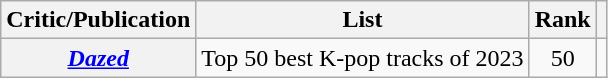<table class="wikitable plainrowheaders" style="text-align:center">
<tr>
<th scope="col">Critic/Publication</th>
<th scope="col">List</th>
<th scope="col">Rank</th>
<th scope="col" class="unsortable"></th>
</tr>
<tr>
<th scope="row"><em><a href='#'>Dazed</a></em></th>
<td style="text-align:left">Top 50 best K-pop tracks of 2023</td>
<td>50</td>
<td></td>
</tr>
</table>
